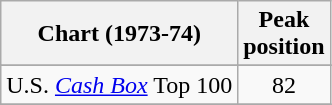<table class="wikitable sortable">
<tr>
<th>Chart (1973-74)</th>
<th>Peak<br>position</th>
</tr>
<tr>
</tr>
<tr>
</tr>
<tr>
</tr>
<tr>
</tr>
<tr>
<td>U.S. <a href='#'><em>Cash Box</em></a> Top 100</td>
<td align="center">82</td>
</tr>
<tr>
</tr>
</table>
